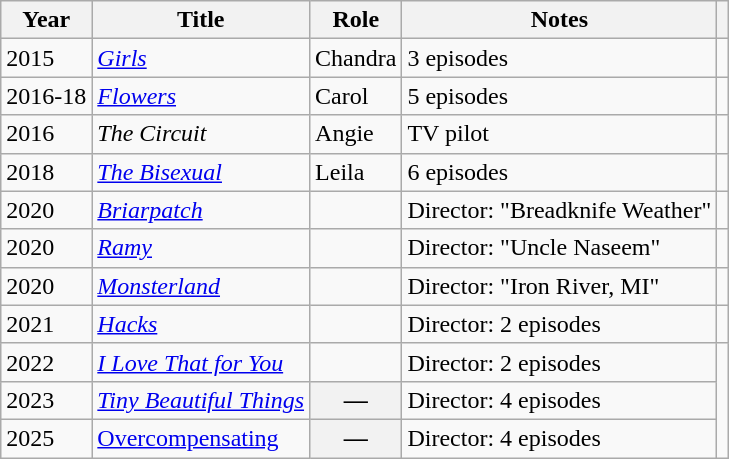<table class="wikitable sortable">
<tr>
<th>Year</th>
<th>Title</th>
<th>Role</th>
<th class="unsortable">Notes</th>
<th class="unsortable"></th>
</tr>
<tr>
<td>2015</td>
<td><em><a href='#'>Girls</a></em></td>
<td>Chandra</td>
<td>3 episodes</td>
<td></td>
</tr>
<tr>
<td>2016-18</td>
<td><em><a href='#'>Flowers</a></em></td>
<td>Carol</td>
<td>5 episodes</td>
<td></td>
</tr>
<tr>
<td>2016</td>
<td><em>The Circuit</em></td>
<td>Angie</td>
<td>TV pilot</td>
<td></td>
</tr>
<tr>
<td>2018</td>
<td><em><a href='#'>The Bisexual</a></em></td>
<td>Leila</td>
<td>6 episodes</td>
<td></td>
</tr>
<tr>
<td>2020</td>
<td><em><a href='#'>Briarpatch</a></em></td>
<td></td>
<td>Director: "Breadknife Weather"</td>
<td></td>
</tr>
<tr>
<td>2020</td>
<td><em><a href='#'>Ramy</a></em></td>
<td></td>
<td>Director: "Uncle Naseem"</td>
<td></td>
</tr>
<tr>
<td>2020</td>
<td><em><a href='#'>Monsterland</a></em></td>
<td></td>
<td>Director: "Iron River, MI"</td>
<td></td>
</tr>
<tr>
<td>2021</td>
<td><em><a href='#'>Hacks</a></em></td>
<td></td>
<td>Director: 2 episodes</td>
<td></td>
</tr>
<tr>
<td>2022</td>
<td><em><a href='#'>I Love That for You</a></em></td>
<td></td>
<td>Director: 2 episodes</td>
</tr>
<tr>
<td>2023</td>
<td><a href='#'><em>Tiny Beautiful Things</em></a></td>
<th>—</th>
<td>Director: 4 episodes</td>
</tr>
<tr>
<td>2025</td>
<td><a href='#'>Overcompensating</a></td>
<th>—</th>
<td>Director: 4 episodes</td>
</tr>
</table>
